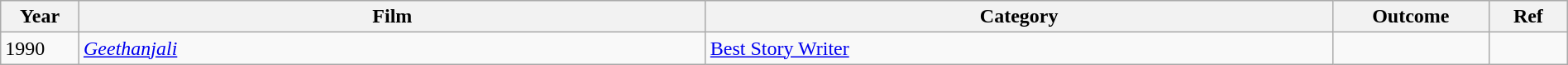<table class="wikitable" style="width:100%;">
<tr>
<th width=5%>Year</th>
<th style="width:40%;">Film</th>
<th style="width:40%;">Category</th>
<th style="width:10%;">Outcome</th>
<th style="width:5%;">Ref</th>
</tr>
<tr>
<td>1990</td>
<td><em><a href='#'>Geethanjali</a></em></td>
<td><a href='#'>Best Story Writer</a></td>
<td></td>
<td></td>
</tr>
</table>
